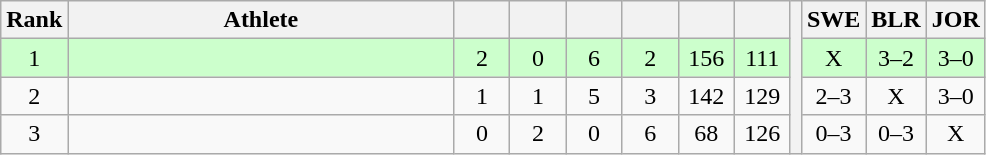<table class="wikitable" style="text-align:center">
<tr>
<th>Rank</th>
<th width=250>Athlete</th>
<th width=30></th>
<th width=30></th>
<th width=30></th>
<th width=30></th>
<th width=30></th>
<th width=30></th>
<th rowspan=4></th>
<th width=30>SWE</th>
<th width=30>BLR</th>
<th width=30>JOR</th>
</tr>
<tr style="background-color:#ccffcc;">
<td>1</td>
<td align=left></td>
<td>2</td>
<td>0</td>
<td>6</td>
<td>2</td>
<td>156</td>
<td>111</td>
<td>X</td>
<td>3–2</td>
<td>3–0</td>
</tr>
<tr>
<td>2</td>
<td align=left></td>
<td>1</td>
<td>1</td>
<td>5</td>
<td>3</td>
<td>142</td>
<td>129</td>
<td>2–3</td>
<td>X</td>
<td>3–0</td>
</tr>
<tr>
<td>3</td>
<td align=left></td>
<td>0</td>
<td>2</td>
<td>0</td>
<td>6</td>
<td>68</td>
<td>126</td>
<td>0–3</td>
<td>0–3</td>
<td>X</td>
</tr>
</table>
